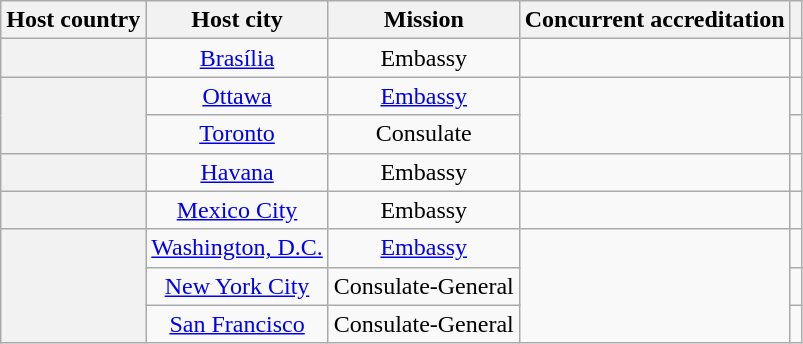<table class="wikitable plainrowheaders" style="text-align:center;">
<tr>
<th scope="col">Host country</th>
<th scope="col">Host city</th>
<th scope="col">Mission</th>
<th scope="col">Concurrent accreditation</th>
<th scope="col"></th>
</tr>
<tr>
<th scope="row"></th>
<td><a href='#'>Brasília</a></td>
<td>Embassy</td>
<td></td>
<td></td>
</tr>
<tr>
<th scope="row" rowspan="2"></th>
<td><a href='#'>Ottawa</a></td>
<td><a href='#'>Embassy</a></td>
<td rowspan="2"></td>
<td></td>
</tr>
<tr>
<td><a href='#'>Toronto</a></td>
<td>Consulate</td>
<td></td>
</tr>
<tr>
<th scope="row"></th>
<td><a href='#'>Havana</a></td>
<td>Embassy</td>
<td></td>
<td></td>
</tr>
<tr>
<th scope="row"></th>
<td><a href='#'>Mexico City</a></td>
<td>Embassy</td>
<td></td>
<td></td>
</tr>
<tr>
<th scope="row" rowspan="3"></th>
<td><a href='#'>Washington, D.C.</a></td>
<td><a href='#'>Embassy</a></td>
<td rowspan="3"></td>
<td></td>
</tr>
<tr>
<td><a href='#'>New York City</a></td>
<td>Consulate-General</td>
<td></td>
</tr>
<tr>
<td><a href='#'>San Francisco</a></td>
<td>Consulate-General</td>
<td></td>
</tr>
</table>
